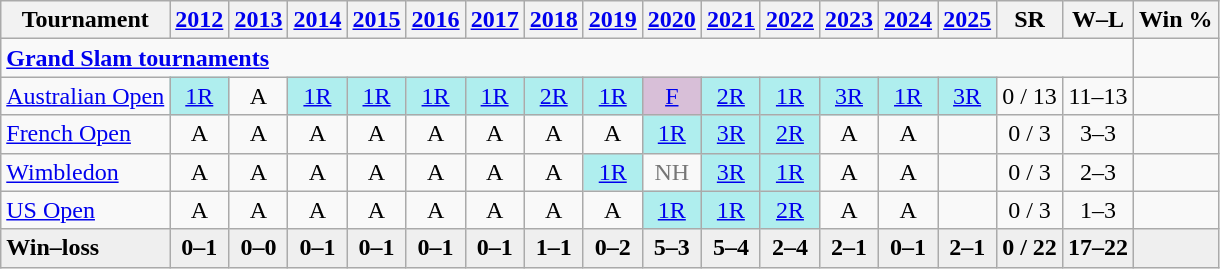<table class=wikitable style=text-align:center>
<tr>
<th>Tournament</th>
<th><a href='#'>2012</a></th>
<th><a href='#'>2013</a></th>
<th><a href='#'>2014</a></th>
<th><a href='#'>2015</a></th>
<th><a href='#'>2016</a></th>
<th><a href='#'>2017</a></th>
<th><a href='#'>2018</a></th>
<th><a href='#'>2019</a></th>
<th><a href='#'>2020</a></th>
<th><a href='#'>2021</a></th>
<th><a href='#'>2022</a></th>
<th><a href='#'>2023</a></th>
<th><a href='#'>2024</a></th>
<th><a href='#'>2025</a></th>
<th>SR</th>
<th>W–L</th>
<th>Win %</th>
</tr>
<tr>
<td colspan="17" style="text-align:left"><a href='#'><strong>Grand Slam tournaments</strong></a></td>
</tr>
<tr>
<td align=left><a href='#'>Australian Open</a></td>
<td bgcolor=afeeee><a href='#'>1R</a></td>
<td>A</td>
<td bgcolor=afeeee><a href='#'>1R</a></td>
<td bgcolor=afeeee><a href='#'>1R</a></td>
<td bgcolor=afeeee><a href='#'>1R</a></td>
<td bgcolor=afeeee><a href='#'>1R</a></td>
<td bgcolor=afeeee><a href='#'>2R</a></td>
<td bgcolor=afeeee><a href='#'>1R</a></td>
<td bgcolor=thistle><a href='#'>F</a></td>
<td bgcolor=afeeee><a href='#'>2R</a></td>
<td bgcolor=afeeee><a href='#'>1R</a></td>
<td bgcolor=afeeee><a href='#'>3R</a></td>
<td bgcolor=afeeee><a href='#'>1R</a></td>
<td bgcolor=afeeee><a href='#'>3R</a></td>
<td>0 / 13</td>
<td>11–13</td>
<td></td>
</tr>
<tr>
<td align=left><a href='#'>French Open</a></td>
<td>A</td>
<td>A</td>
<td>A</td>
<td>A</td>
<td>A</td>
<td>A</td>
<td>A</td>
<td>A</td>
<td bgcolor=afeeee><a href='#'>1R</a></td>
<td bgcolor=afeeee><a href='#'>3R</a></td>
<td bgcolor=afeeee><a href='#'>2R</a></td>
<td>A</td>
<td>A</td>
<td></td>
<td>0 / 3</td>
<td>3–3</td>
<td></td>
</tr>
<tr>
<td align=left><a href='#'>Wimbledon</a></td>
<td>A</td>
<td>A</td>
<td>A</td>
<td>A</td>
<td>A</td>
<td>A</td>
<td>A</td>
<td bgcolor=afeeee><a href='#'>1R</a></td>
<td style=color:#767676>NH</td>
<td bgcolor=afeeee><a href='#'>3R</a></td>
<td bgcolor=afeeee><a href='#'>1R</a></td>
<td>A</td>
<td>A</td>
<td></td>
<td>0 / 3</td>
<td>2–3</td>
<td></td>
</tr>
<tr>
<td align=left><a href='#'>US Open</a></td>
<td>A</td>
<td>A</td>
<td>A</td>
<td>A</td>
<td>A</td>
<td>A</td>
<td>A</td>
<td>A</td>
<td bgcolor=afeeee><a href='#'>1R</a></td>
<td bgcolor=afeeee><a href='#'>1R</a></td>
<td bgcolor=afeeee><a href='#'>2R</a></td>
<td>A</td>
<td>A</td>
<td></td>
<td>0 / 3</td>
<td>1–3</td>
<td></td>
</tr>
<tr style=font-weight:bold;background:#efefef>
<td style=text-align:left>Win–loss</td>
<td>0–1</td>
<td>0–0</td>
<td>0–1</td>
<td>0–1</td>
<td>0–1</td>
<td>0–1</td>
<td>1–1</td>
<td>0–2</td>
<td>5–3</td>
<td>5–4</td>
<td>2–4</td>
<td>2–1</td>
<td>0–1</td>
<td>2–1</td>
<td>0 / 22</td>
<td>17–22</td>
<td></td>
</tr>
</table>
